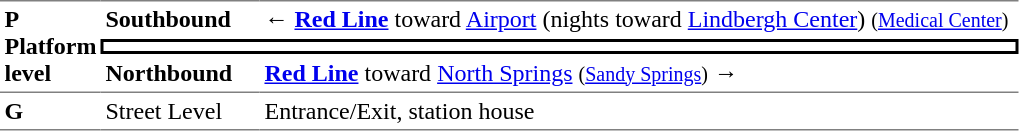<table table border=0 cellspacing=0 cellpadding=3>
<tr>
<td style="border-top:solid 1px gray;border-bottom:solid 1px gray;" width=50 rowspan=3 valign=top><strong>P<br>Platform level</strong></td>
<td style="border-top:solid 1px gray;" width=100><strong>Southbound</strong></td>
<td style="border-top:solid 1px gray;" width=400>← <a href='#'><span><strong>Red Line</strong></span></a> toward <a href='#'>Airport</a> (nights toward <a href='#'>Lindbergh Center</a>) <small>(<a href='#'>Medical Center</a>)</small></td>
</tr>
<tr>
<td style="border-top:solid 2px black;border-right:solid 2px black;border-left:solid 2px black;border-bottom:solid 2px black;text-align:center;" colspan=2></td>
</tr>
<tr>
<td style="border-bottom:solid 1px gray;"><strong>Northbound</strong></td>
<td style="border-bottom:solid 1px gray;"> <a href='#'><span><strong>Red Line</strong></span></a> toward <a href='#'>North Springs</a> <small>(<a href='#'>Sandy Springs</a>)</small> →</td>
</tr>
<tr>
<td style="border-bottom:solid 1px gray;" width=50 valign=top><strong>G</strong></td>
<td style="border-bottom:solid 1px gray;" width=100 valign=top>Street Level</td>
<td style="border-bottom:solid 1px gray;" width=500 valign=top>Entrance/Exit, station house</td>
</tr>
</table>
